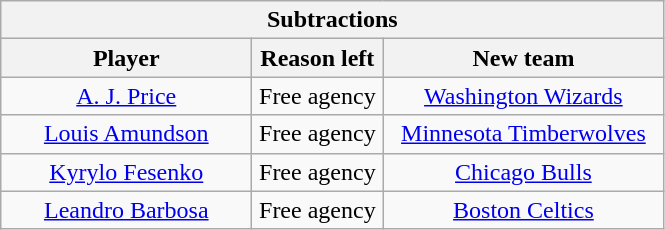<table class="wikitable" style="text-align:center">
<tr>
<th colspan=3>Subtractions</th>
</tr>
<tr>
<th style="width:160px">Player</th>
<th style="width:80px">Reason left</th>
<th style="width:180px">New team</th>
</tr>
<tr>
<td><a href='#'>A. J. Price</a></td>
<td>Free agency</td>
<td><a href='#'>Washington Wizards</a></td>
</tr>
<tr>
<td><a href='#'>Louis Amundson</a></td>
<td>Free agency</td>
<td><a href='#'>Minnesota Timberwolves</a></td>
</tr>
<tr>
<td><a href='#'>Kyrylo Fesenko</a></td>
<td>Free agency</td>
<td><a href='#'>Chicago Bulls</a></td>
</tr>
<tr>
<td><a href='#'>Leandro Barbosa</a></td>
<td>Free agency</td>
<td><a href='#'>Boston Celtics</a></td>
</tr>
</table>
